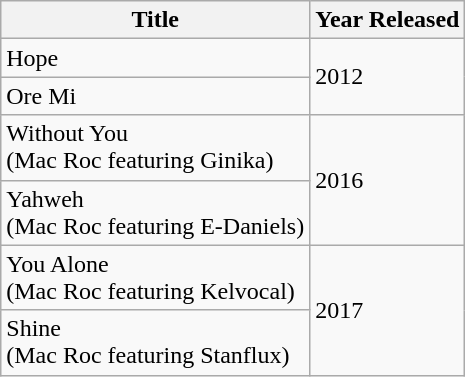<table class="wikitable">
<tr>
<th>Title</th>
<th>Year Released</th>
</tr>
<tr>
<td>Hope</td>
<td rowspan="2">2012</td>
</tr>
<tr>
<td>Ore Mi</td>
</tr>
<tr>
<td>Without You<br>(Mac Roc featuring Ginika)</td>
<td rowspan="2">2016</td>
</tr>
<tr>
<td>Yahweh<br>(Mac Roc featuring E-Daniels)</td>
</tr>
<tr>
<td>You Alone<br>(Mac Roc featuring Kelvocal)</td>
<td rowspan="2">2017</td>
</tr>
<tr>
<td>Shine<br>(Mac Roc featuring Stanflux)</td>
</tr>
</table>
